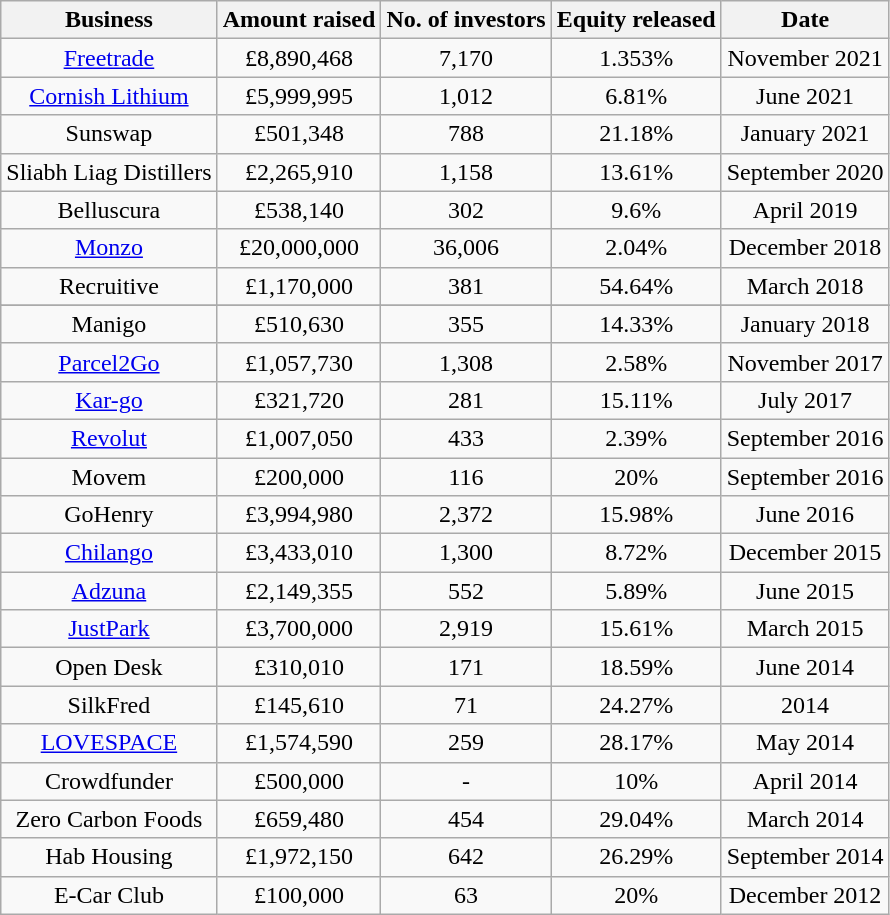<table class="sortable wikitable" style="font-size: 100%; text-align: center;">
<tr>
<th>Business</th>
<th>Amount raised</th>
<th>No. of investors</th>
<th>Equity released</th>
<th>Date</th>
</tr>
<tr>
<td><a href='#'>Freetrade</a></td>
<td>£8,890,468</td>
<td>7,170</td>
<td>1.353%</td>
<td>November 2021</td>
</tr>
<tr>
<td><a href='#'>Cornish Lithium</a></td>
<td>£5,999,995</td>
<td>1,012</td>
<td>6.81%</td>
<td>June 2021</td>
</tr>
<tr>
<td>Sunswap</td>
<td>£501,348</td>
<td>788</td>
<td>21.18%</td>
<td>January 2021</td>
</tr>
<tr>
<td>Sliabh Liag Distillers</td>
<td>£2,265,910</td>
<td>1,158</td>
<td>13.61%</td>
<td>September 2020</td>
</tr>
<tr>
<td>Belluscura</td>
<td>£538,140</td>
<td>302</td>
<td>9.6%</td>
<td>April 2019</td>
</tr>
<tr>
<td><a href='#'>Monzo</a></td>
<td>£20,000,000</td>
<td>36,006</td>
<td>2.04%</td>
<td>December 2018</td>
</tr>
<tr>
<td>Recruitive</td>
<td>£1,170,000</td>
<td>381</td>
<td>54.64%</td>
<td>March 2018</td>
</tr>
<tr>
</tr>
<tr>
<td>Manigo</td>
<td>£510,630</td>
<td>355</td>
<td>14.33%</td>
<td>January 2018</td>
</tr>
<tr>
<td><a href='#'>Parcel2Go</a></td>
<td>£1,057,730</td>
<td>1,308</td>
<td>2.58%</td>
<td>November 2017</td>
</tr>
<tr>
<td><a href='#'>Kar-go</a></td>
<td>£321,720</td>
<td>281</td>
<td>15.11%</td>
<td>July 2017</td>
</tr>
<tr>
<td><a href='#'>Revolut</a></td>
<td>£1,007,050</td>
<td>433</td>
<td>2.39%</td>
<td>September 2016</td>
</tr>
<tr>
<td>Movem</td>
<td>£200,000</td>
<td>116</td>
<td>20%</td>
<td>September 2016</td>
</tr>
<tr>
<td>GoHenry</td>
<td>£3,994,980</td>
<td>2,372</td>
<td>15.98%</td>
<td>June 2016</td>
</tr>
<tr>
<td><a href='#'>Chilango</a></td>
<td>£3,433,010</td>
<td>1,300</td>
<td>8.72%</td>
<td>December 2015</td>
</tr>
<tr>
<td><a href='#'>Adzuna</a></td>
<td>£2,149,355</td>
<td>552</td>
<td>5.89%</td>
<td>June 2015</td>
</tr>
<tr>
<td><a href='#'>JustPark</a></td>
<td>£3,700,000</td>
<td>2,919</td>
<td>15.61%</td>
<td>March 2015</td>
</tr>
<tr>
<td>Open Desk</td>
<td>£310,010</td>
<td>171</td>
<td>18.59%</td>
<td>June 2014</td>
</tr>
<tr>
<td>SilkFred</td>
<td>£145,610</td>
<td>71</td>
<td>24.27%</td>
<td>2014</td>
</tr>
<tr>
<td><a href='#'>LOVESPACE</a></td>
<td>£1,574,590</td>
<td>259</td>
<td>28.17%</td>
<td>May 2014</td>
</tr>
<tr>
<td>Crowdfunder</td>
<td>£500,000</td>
<td>-</td>
<td>10%</td>
<td>April 2014</td>
</tr>
<tr>
<td>Zero Carbon Foods</td>
<td>£659,480</td>
<td>454</td>
<td>29.04%</td>
<td>March 2014</td>
</tr>
<tr>
<td>Hab Housing</td>
<td>£1,972,150</td>
<td>642</td>
<td>26.29%</td>
<td>September 2014</td>
</tr>
<tr>
<td>E-Car Club</td>
<td>£100,000</td>
<td>63</td>
<td>20%</td>
<td>December 2012</td>
</tr>
</table>
